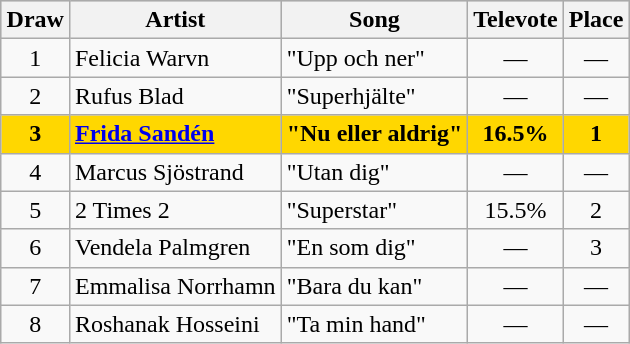<table class="sortable wikitable" style="margin: 1em auto 1em auto; text-align:center">
<tr bgcolor="#CCCCCC">
<th>Draw</th>
<th>Artist</th>
<th>Song</th>
<th>Televote</th>
<th>Place</th>
</tr>
<tr>
<td>1</td>
<td align="left">Felicia Warvn</td>
<td align="left">"Upp och ner"</td>
<td>—</td>
<td>—</td>
</tr>
<tr>
<td>2</td>
<td align="left">Rufus Blad</td>
<td align="left">"Superhjälte"</td>
<td>—</td>
<td>—</td>
</tr>
<tr style="font-weight:bold; background:gold;">
<td>3</td>
<td align="left"><strong><a href='#'>Frida Sandén</a></strong></td>
<td align="left"><strong>"Nu eller aldrig"</strong></td>
<td><strong>16.5%</strong></td>
<td><strong>1</strong></td>
</tr>
<tr>
<td>4</td>
<td align="left">Marcus Sjöstrand</td>
<td align="left">"Utan dig"</td>
<td>—</td>
<td>—</td>
</tr>
<tr>
<td>5</td>
<td align="left">2 Times 2</td>
<td align="left">"Superstar"</td>
<td>15.5%</td>
<td>2</td>
</tr>
<tr>
<td>6</td>
<td align="left">Vendela Palmgren</td>
<td align="left">"En som dig"</td>
<td>—</td>
<td>3</td>
</tr>
<tr>
<td>7</td>
<td align="left">Emmalisa Norrhamn</td>
<td align="left">"Bara du kan"</td>
<td>—</td>
<td>—</td>
</tr>
<tr>
<td>8</td>
<td align="left">Roshanak Hosseini</td>
<td align="left">"Ta min hand"</td>
<td>—</td>
<td>—</td>
</tr>
</table>
